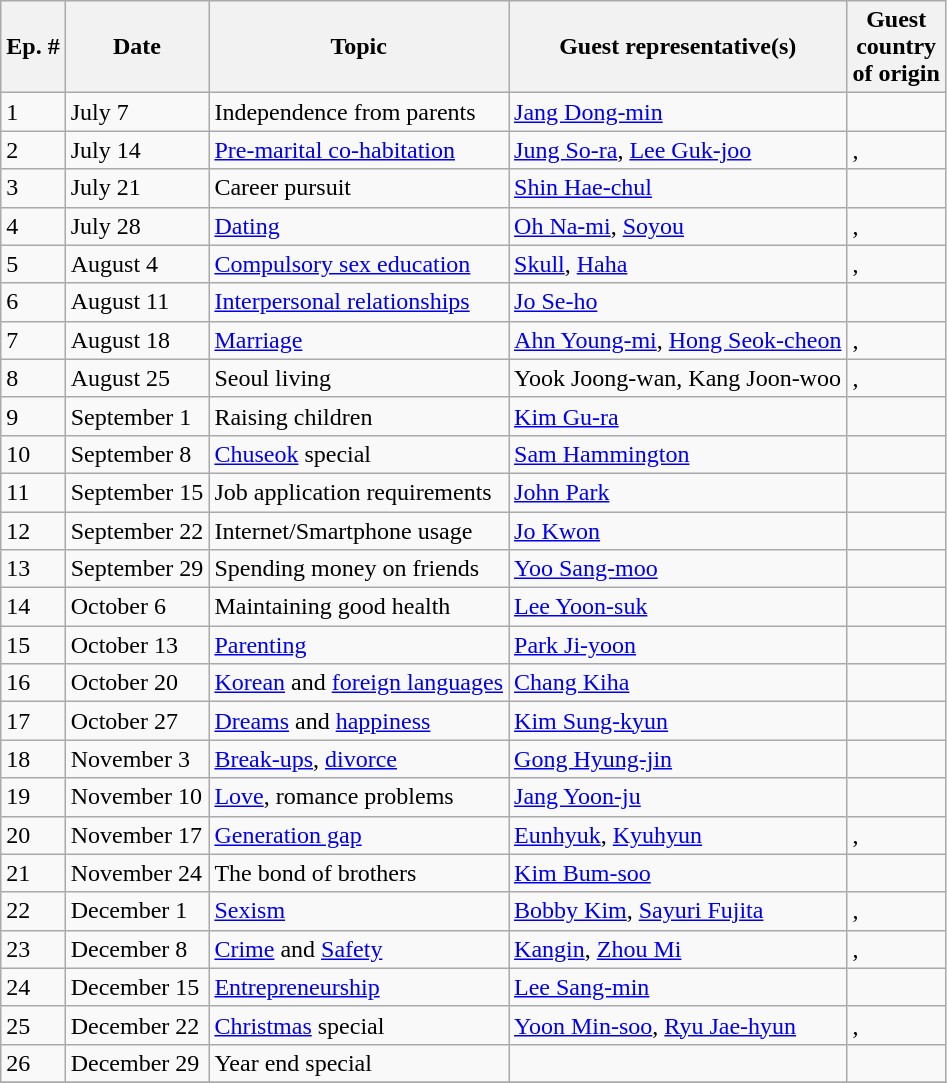<table class="wikitable sortable">
<tr>
<th>Ep. #</th>
<th>Date</th>
<th>Topic</th>
<th>Guest representative(s)</th>
<th>Guest<br>country<br>of origin</th>
</tr>
<tr>
<td>1</td>
<td>July 7</td>
<td>Independence from parents</td>
<td><a href='#'>Jang Dong-min</a></td>
<td></td>
</tr>
<tr>
<td>2</td>
<td>July 14</td>
<td><a href='#'>Pre-marital co-habitation</a></td>
<td><a href='#'>Jung So-ra</a>, <a href='#'>Lee Guk-joo</a></td>
<td>, </td>
</tr>
<tr>
<td>3</td>
<td>July 21</td>
<td>Career pursuit</td>
<td><a href='#'>Shin Hae-chul</a></td>
<td></td>
</tr>
<tr>
<td>4</td>
<td>July 28</td>
<td><a href='#'>Dating</a></td>
<td><a href='#'>Oh Na-mi</a>, <a href='#'>Soyou</a></td>
<td>, </td>
</tr>
<tr>
<td>5</td>
<td>August 4</td>
<td><a href='#'>Compulsory sex education</a></td>
<td><a href='#'>Skull</a>, <a href='#'>Haha</a></td>
<td>, </td>
</tr>
<tr>
<td>6</td>
<td>August 11</td>
<td><a href='#'>Interpersonal relationships</a></td>
<td><a href='#'>Jo Se-ho</a></td>
<td></td>
</tr>
<tr>
<td>7</td>
<td>August 18</td>
<td><a href='#'>Marriage</a></td>
<td><a href='#'>Ahn Young-mi</a>, <a href='#'>Hong Seok-cheon</a></td>
<td>, </td>
</tr>
<tr>
<td>8</td>
<td>August 25</td>
<td>Seoul living</td>
<td>Yook Joong-wan, Kang Joon-woo</td>
<td>, </td>
</tr>
<tr>
<td>9</td>
<td>September 1</td>
<td>Raising children</td>
<td><a href='#'>Kim Gu-ra</a></td>
<td></td>
</tr>
<tr>
<td>10</td>
<td>September 8</td>
<td><a href='#'>Chuseok</a> special</td>
<td><a href='#'>Sam Hammington</a></td>
<td></td>
</tr>
<tr>
<td>11</td>
<td>September 15</td>
<td>Job application requirements</td>
<td><a href='#'>John Park</a></td>
<td></td>
</tr>
<tr>
<td>12</td>
<td>September 22</td>
<td>Internet/Smartphone usage</td>
<td><a href='#'>Jo Kwon</a></td>
<td></td>
</tr>
<tr>
<td>13</td>
<td>September 29</td>
<td>Spending money on friends</td>
<td><a href='#'>Yoo Sang-moo</a></td>
<td></td>
</tr>
<tr>
<td>14</td>
<td>October 6</td>
<td>Maintaining good health</td>
<td><a href='#'>Lee Yoon-suk</a></td>
<td></td>
</tr>
<tr>
<td>15</td>
<td>October 13</td>
<td><a href='#'>Parenting</a></td>
<td><a href='#'>Park Ji-yoon</a></td>
<td></td>
</tr>
<tr>
<td>16</td>
<td>October 20</td>
<td><a href='#'>Korean</a> and <a href='#'>foreign languages</a></td>
<td><a href='#'>Chang Kiha</a></td>
<td></td>
</tr>
<tr>
<td>17</td>
<td>October 27</td>
<td><a href='#'>Dreams</a> and <a href='#'>happiness</a></td>
<td><a href='#'>Kim Sung-kyun</a></td>
<td></td>
</tr>
<tr>
<td>18</td>
<td>November 3</td>
<td><a href='#'>Break-ups</a>, <a href='#'>divorce</a></td>
<td><a href='#'>Gong Hyung-jin</a></td>
<td></td>
</tr>
<tr>
<td>19</td>
<td>November 10</td>
<td><a href='#'>Love</a>, romance problems</td>
<td><a href='#'>Jang Yoon-ju</a></td>
<td></td>
</tr>
<tr>
<td>20</td>
<td>November 17</td>
<td><a href='#'>Generation gap</a></td>
<td><a href='#'>Eunhyuk</a>, <a href='#'>Kyuhyun</a></td>
<td>, </td>
</tr>
<tr>
<td>21</td>
<td>November 24</td>
<td>The bond of brothers</td>
<td><a href='#'>Kim Bum-soo</a></td>
<td></td>
</tr>
<tr>
<td>22</td>
<td>December 1</td>
<td><a href='#'>Sexism</a></td>
<td><a href='#'>Bobby Kim</a>, <a href='#'>Sayuri Fujita</a></td>
<td>, </td>
</tr>
<tr>
<td>23</td>
<td>December 8</td>
<td><a href='#'>Crime</a> and <a href='#'>Safety</a></td>
<td><a href='#'>Kangin</a>, <a href='#'>Zhou Mi</a></td>
<td>, </td>
</tr>
<tr>
<td>24</td>
<td>December 15</td>
<td><a href='#'>Entrepreneurship</a></td>
<td><a href='#'>Lee Sang-min</a></td>
<td></td>
</tr>
<tr>
<td>25</td>
<td>December 22</td>
<td><a href='#'>Christmas</a> special</td>
<td><a href='#'>Yoon Min-soo</a>, <a href='#'>Ryu Jae-hyun</a></td>
<td>, </td>
</tr>
<tr>
<td>26</td>
<td>December 29</td>
<td>Year end special</td>
<td></td>
<td></td>
</tr>
<tr>
</tr>
</table>
